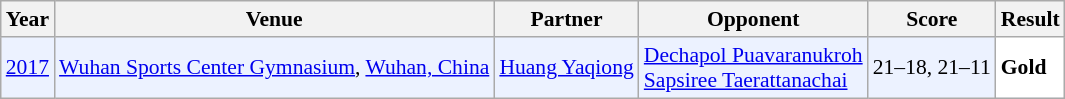<table class="sortable wikitable" style="font-size: 90%;">
<tr>
<th>Year</th>
<th>Venue</th>
<th>Partner</th>
<th>Opponent</th>
<th>Score</th>
<th>Result</th>
</tr>
<tr style="background:#ECF2FF">
<td align="center"><a href='#'>2017</a></td>
<td align="left"><a href='#'>Wuhan Sports Center Gymnasium</a>, <a href='#'>Wuhan, China</a></td>
<td align="left"> <a href='#'>Huang Yaqiong</a></td>
<td align="left"> <a href='#'>Dechapol Puavaranukroh</a> <br>  <a href='#'>Sapsiree Taerattanachai</a></td>
<td align="left">21–18, 21–11</td>
<td style="text-align:left; background:white"> <strong>Gold</strong></td>
</tr>
</table>
